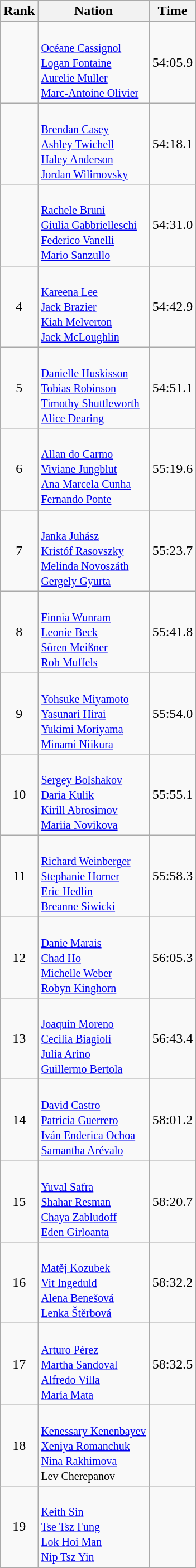<table class="wikitable sortable" border="1" style="text-align:center">
<tr>
<th>Rank</th>
<th>Nation</th>
<th>Time</th>
</tr>
<tr>
<td></td>
<td align=left><br><small><a href='#'>Océane Cassignol</a><br><a href='#'>Logan Fontaine</a><br><a href='#'>Aurelie Muller</a><br><a href='#'>Marc-Antoine Olivier</a></small></td>
<td>54:05.9</td>
</tr>
<tr>
<td></td>
<td align=left><br><small><a href='#'>Brendan Casey</a><br><a href='#'>Ashley Twichell</a><br><a href='#'>Haley Anderson</a><br><a href='#'>Jordan Wilimovsky</a></small></td>
<td>54:18.1</td>
</tr>
<tr>
<td></td>
<td align=left><br><small><a href='#'>Rachele Bruni</a><br><a href='#'>Giulia Gabbrielleschi</a><br><a href='#'>Federico Vanelli</a><br><a href='#'>Mario Sanzullo</a></small></td>
<td>54:31.0</td>
</tr>
<tr>
<td>4</td>
<td align=left><br><small><a href='#'>Kareena Lee</a><br><a href='#'>Jack Brazier</a><br><a href='#'>Kiah Melverton</a><br><a href='#'>Jack McLoughlin</a></small></td>
<td>54:42.9</td>
</tr>
<tr>
<td>5</td>
<td align=left><br><small><a href='#'>Danielle Huskisson</a><br><a href='#'>Tobias Robinson</a><br><a href='#'>Timothy Shuttleworth</a><br><a href='#'>Alice Dearing</a></small></td>
<td>54:51.1</td>
</tr>
<tr>
<td>6</td>
<td align=left><br><small><a href='#'>Allan do Carmo</a><br><a href='#'>Viviane Jungblut</a><br><a href='#'>Ana Marcela Cunha</a><br><a href='#'>Fernando Ponte</a></small></td>
<td>55:19.6</td>
</tr>
<tr>
<td>7</td>
<td align=left><br><small><a href='#'>Janka Juhász</a><br><a href='#'>Kristóf Rasovszky</a><br><a href='#'>Melinda Novoszáth</a><br><a href='#'>Gergely Gyurta</a></small></td>
<td>55:23.7</td>
</tr>
<tr>
<td>8</td>
<td align=left><br><small><a href='#'>Finnia Wunram</a><br><a href='#'>Leonie Beck</a><br><a href='#'>Sören Meißner</a><br><a href='#'>Rob Muffels</a></small></td>
<td>55:41.8</td>
</tr>
<tr>
<td>9</td>
<td align=left><br><small><a href='#'>Yohsuke Miyamoto</a><br><a href='#'>Yasunari Hirai</a><br><a href='#'>Yukimi Moriyama</a><br><a href='#'>Minami Niikura</a></small></td>
<td>55:54.0</td>
</tr>
<tr>
<td>10</td>
<td align=left><br><small><a href='#'>Sergey Bolshakov</a><br><a href='#'>Daria Kulik</a><br><a href='#'>Kirill Abrosimov</a><br><a href='#'>Mariia Novikova</a></small></td>
<td>55:55.1</td>
</tr>
<tr>
<td>11</td>
<td align=left><br><small><a href='#'>Richard Weinberger</a><br><a href='#'>Stephanie Horner</a><br><a href='#'>Eric Hedlin</a><br><a href='#'>Breanne Siwicki</a></small></td>
<td>55:58.3</td>
</tr>
<tr>
<td>12</td>
<td align=left><br><small><a href='#'>Danie Marais</a><br><a href='#'>Chad Ho</a><br><a href='#'>Michelle Weber</a><br><a href='#'>Robyn Kinghorn</a></small></td>
<td>56:05.3</td>
</tr>
<tr>
<td>13</td>
<td align=left><br><small><a href='#'>Joaquín Moreno</a><br><a href='#'>Cecilia Biagioli</a><br><a href='#'>Julia Arino</a><br><a href='#'>Guillermo Bertola</a></small></td>
<td>56:43.4</td>
</tr>
<tr>
<td>14</td>
<td align=left><br><small><a href='#'>David Castro</a><br><a href='#'>Patricia Guerrero</a><br><a href='#'>Iván Enderica Ochoa</a><br><a href='#'>Samantha Arévalo</a></small></td>
<td>58:01.2</td>
</tr>
<tr>
<td>15</td>
<td align=left><br><small><a href='#'>Yuval Safra</a><br><a href='#'>Shahar Resman</a><br><a href='#'>Chaya Zabludoff</a><br><a href='#'>Eden Girloanta</a></small></td>
<td>58:20.7</td>
</tr>
<tr>
<td>16</td>
<td align=left><br><small><a href='#'>Matěj Kozubek</a><br><a href='#'>Vit Ingeduld</a><br><a href='#'>Alena Benešová</a><br><a href='#'>Lenka Štěrbová</a></small></td>
<td>58:32.2</td>
</tr>
<tr>
<td>17</td>
<td align=left><br><small><a href='#'>Arturo Pérez</a><br><a href='#'>Martha Sandoval</a><br><a href='#'>Alfredo Villa</a><br><a href='#'>María Mata</a></small></td>
<td>58:32.5</td>
</tr>
<tr>
<td>18</td>
<td align=left><br><small><a href='#'>Kenessary Kenenbayev</a><br><a href='#'>Xeniya Romanchuk</a><br><a href='#'>Nina Rakhimova</a><br>Lev Cherepanov</small></td>
<td></td>
</tr>
<tr>
<td>19</td>
<td align=left><br><small><a href='#'>Keith Sin</a><br><a href='#'>Tse Tsz Fung</a><br><a href='#'>Lok Hoi Man</a><br><a href='#'>Nip Tsz Yin</a></small></td>
<td></td>
</tr>
</table>
